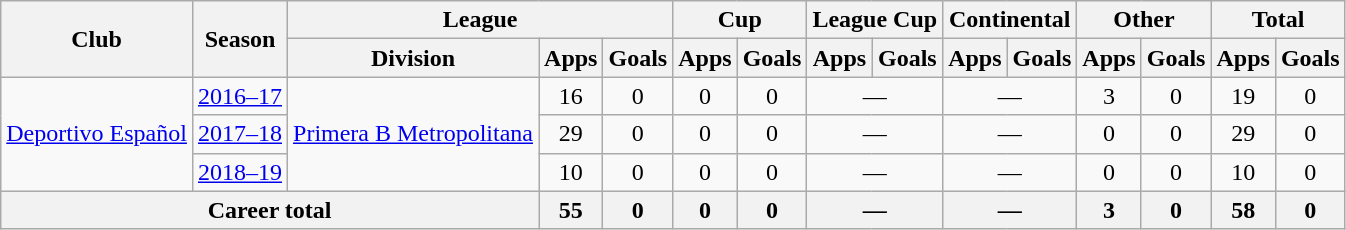<table class="wikitable" style="text-align:center">
<tr>
<th rowspan="2">Club</th>
<th rowspan="2">Season</th>
<th colspan="3">League</th>
<th colspan="2">Cup</th>
<th colspan="2">League Cup</th>
<th colspan="2">Continental</th>
<th colspan="2">Other</th>
<th colspan="2">Total</th>
</tr>
<tr>
<th>Division</th>
<th>Apps</th>
<th>Goals</th>
<th>Apps</th>
<th>Goals</th>
<th>Apps</th>
<th>Goals</th>
<th>Apps</th>
<th>Goals</th>
<th>Apps</th>
<th>Goals</th>
<th>Apps</th>
<th>Goals</th>
</tr>
<tr>
<td rowspan="3"><a href='#'>Deportivo Español</a></td>
<td><a href='#'>2016–17</a></td>
<td rowspan="3"><a href='#'>Primera B Metropolitana</a></td>
<td>16</td>
<td>0</td>
<td>0</td>
<td>0</td>
<td colspan="2">—</td>
<td colspan="2">—</td>
<td>3</td>
<td>0</td>
<td>19</td>
<td>0</td>
</tr>
<tr>
<td><a href='#'>2017–18</a></td>
<td>29</td>
<td>0</td>
<td>0</td>
<td>0</td>
<td colspan="2">—</td>
<td colspan="2">—</td>
<td>0</td>
<td>0</td>
<td>29</td>
<td>0</td>
</tr>
<tr>
<td><a href='#'>2018–19</a></td>
<td>10</td>
<td>0</td>
<td>0</td>
<td>0</td>
<td colspan="2">—</td>
<td colspan="2">—</td>
<td>0</td>
<td>0</td>
<td>10</td>
<td>0</td>
</tr>
<tr>
<th colspan="3">Career total</th>
<th>55</th>
<th>0</th>
<th>0</th>
<th>0</th>
<th colspan="2">—</th>
<th colspan="2">—</th>
<th>3</th>
<th>0</th>
<th>58</th>
<th>0</th>
</tr>
</table>
